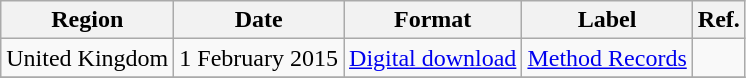<table class=wikitable>
<tr>
<th>Region</th>
<th>Date</th>
<th>Format</th>
<th>Label</th>
<th>Ref.</th>
</tr>
<tr>
<td>United Kingdom</td>
<td>1 February 2015</td>
<td><a href='#'>Digital download</a></td>
<td><a href='#'>Method Records</a></td>
<td></td>
</tr>
<tr>
</tr>
</table>
